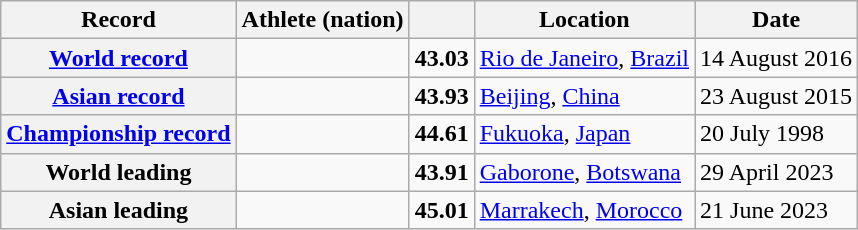<table class="wikitable">
<tr>
<th scope="col">Record</th>
<th scope="col">Athlete (nation)</th>
<th scope="col"></th>
<th scope="col">Location</th>
<th scope="col">Date</th>
</tr>
<tr>
<th scope="row"><a href='#'>World record</a></th>
<td></td>
<td align="center"><strong>43.03</strong></td>
<td><a href='#'>Rio de Janeiro</a>, <a href='#'>Brazil</a></td>
<td>14 August 2016</td>
</tr>
<tr>
<th scope="row"><a href='#'>Asian record</a></th>
<td></td>
<td align="center"><strong>43.93</strong></td>
<td><a href='#'>Beijing</a>, <a href='#'>China</a></td>
<td>23 August 2015</td>
</tr>
<tr>
<th><a href='#'>Championship record</a></th>
<td></td>
<td align="center"><strong>44.61</strong></td>
<td><a href='#'>Fukuoka</a>, <a href='#'>Japan</a></td>
<td>20 July 1998</td>
</tr>
<tr>
<th scope="row">World leading</th>
<td></td>
<td align="center"><strong>43.91</strong></td>
<td><a href='#'>Gaborone</a>, <a href='#'>Botswana</a></td>
<td>29 April 2023</td>
</tr>
<tr>
<th scope="row">Asian leading</th>
<td></td>
<td align="center"><strong>45.01</strong></td>
<td><a href='#'>Marrakech</a>, <a href='#'>Morocco</a></td>
<td>21 June 2023</td>
</tr>
</table>
